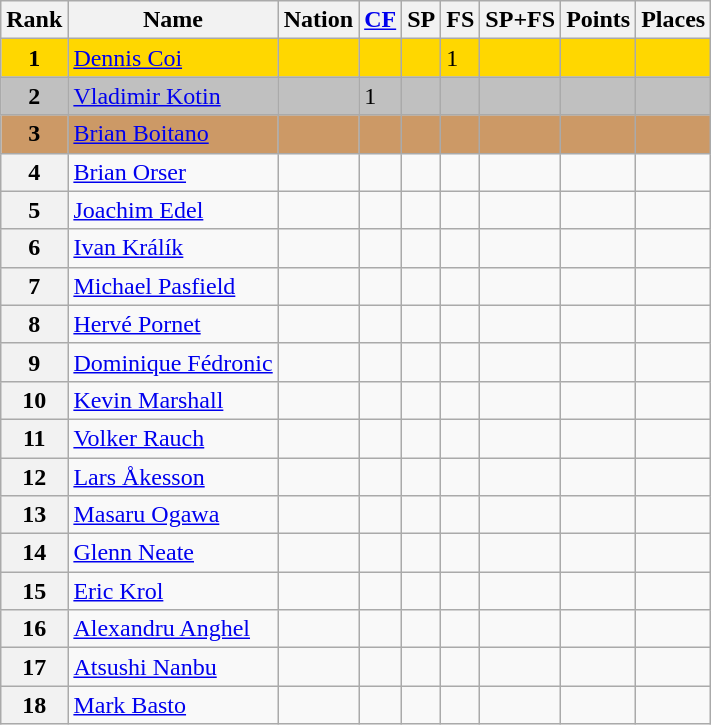<table class="wikitable">
<tr>
<th>Rank</th>
<th>Name</th>
<th>Nation</th>
<th><a href='#'>CF</a></th>
<th>SP</th>
<th>FS</th>
<th>SP+FS</th>
<th>Points</th>
<th>Places</th>
</tr>
<tr bgcolor=gold>
<td align=center><strong>1</strong></td>
<td><a href='#'>Dennis Coi</a></td>
<td></td>
<td></td>
<td></td>
<td>1</td>
<td></td>
<td></td>
<td></td>
</tr>
<tr bgcolor=silver>
<td align=center><strong>2</strong></td>
<td><a href='#'>Vladimir Kotin</a></td>
<td></td>
<td>1</td>
<td></td>
<td></td>
<td></td>
<td></td>
<td></td>
</tr>
<tr bgcolor=cc9966>
<td align=center><strong>3</strong></td>
<td><a href='#'>Brian Boitano</a></td>
<td></td>
<td></td>
<td></td>
<td></td>
<td></td>
<td></td>
<td></td>
</tr>
<tr>
<th>4</th>
<td><a href='#'>Brian Orser</a></td>
<td></td>
<td></td>
<td></td>
<td></td>
<td></td>
<td></td>
<td></td>
</tr>
<tr>
<th>5</th>
<td><a href='#'>Joachim Edel</a></td>
<td></td>
<td></td>
<td></td>
<td></td>
<td></td>
<td></td>
<td></td>
</tr>
<tr>
<th>6</th>
<td><a href='#'>Ivan Králík</a></td>
<td></td>
<td></td>
<td></td>
<td></td>
<td></td>
<td></td>
<td></td>
</tr>
<tr>
<th>7</th>
<td><a href='#'>Michael Pasfield</a></td>
<td></td>
<td></td>
<td></td>
<td></td>
<td></td>
<td></td>
<td></td>
</tr>
<tr>
<th>8</th>
<td><a href='#'>Hervé Pornet</a></td>
<td></td>
<td></td>
<td></td>
<td></td>
<td></td>
<td></td>
<td></td>
</tr>
<tr>
<th>9</th>
<td><a href='#'>Dominique Fédronic</a></td>
<td></td>
<td></td>
<td></td>
<td></td>
<td></td>
<td></td>
<td></td>
</tr>
<tr>
<th>10</th>
<td><a href='#'>Kevin Marshall</a></td>
<td></td>
<td></td>
<td></td>
<td></td>
<td></td>
<td></td>
<td></td>
</tr>
<tr>
<th>11</th>
<td><a href='#'>Volker Rauch</a></td>
<td></td>
<td></td>
<td></td>
<td></td>
<td></td>
<td></td>
<td></td>
</tr>
<tr>
<th>12</th>
<td><a href='#'>Lars Åkesson</a></td>
<td></td>
<td></td>
<td></td>
<td></td>
<td></td>
<td></td>
<td></td>
</tr>
<tr>
<th>13</th>
<td><a href='#'>Masaru Ogawa</a></td>
<td></td>
<td></td>
<td></td>
<td></td>
<td></td>
<td></td>
<td></td>
</tr>
<tr>
<th>14</th>
<td><a href='#'>Glenn Neate</a></td>
<td></td>
<td></td>
<td></td>
<td></td>
<td></td>
<td></td>
<td></td>
</tr>
<tr>
<th>15</th>
<td><a href='#'>Eric Krol</a></td>
<td></td>
<td></td>
<td></td>
<td></td>
<td></td>
<td></td>
<td></td>
</tr>
<tr>
<th>16</th>
<td><a href='#'>Alexandru Anghel</a></td>
<td></td>
<td></td>
<td></td>
<td></td>
<td></td>
<td></td>
<td></td>
</tr>
<tr>
<th>17</th>
<td><a href='#'>Atsushi Nanbu</a></td>
<td></td>
<td></td>
<td></td>
<td></td>
<td></td>
<td></td>
<td></td>
</tr>
<tr>
<th>18</th>
<td><a href='#'>Mark Basto</a></td>
<td></td>
<td></td>
<td></td>
<td></td>
<td></td>
<td></td>
<td></td>
</tr>
</table>
